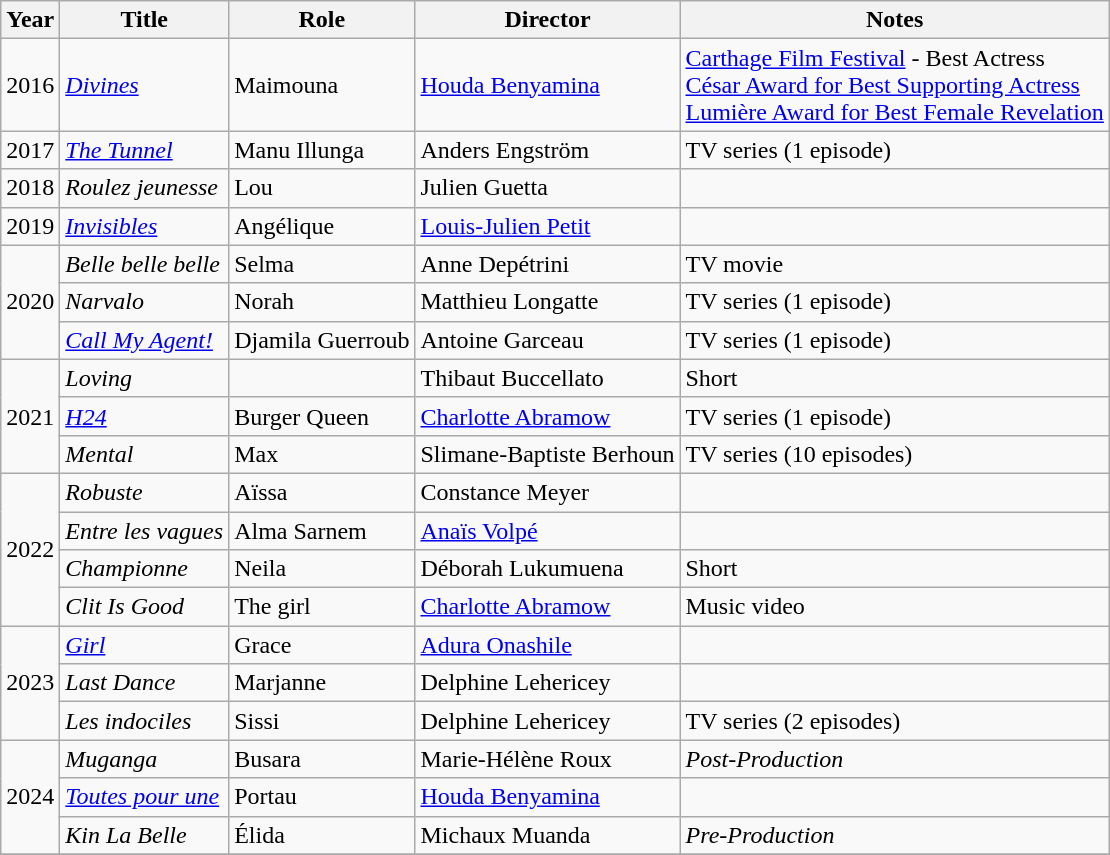<table class="wikitable">
<tr>
<th>Year</th>
<th>Title</th>
<th>Role</th>
<th>Director</th>
<th>Notes</th>
</tr>
<tr>
<td>2016</td>
<td><em><a href='#'>Divines</a></em></td>
<td>Maimouna</td>
<td><a href='#'>Houda Benyamina</a></td>
<td><a href='#'>Carthage Film Festival</a> - Best Actress<br><a href='#'>César Award for Best Supporting Actress</a><br><a href='#'>Lumière Award for Best Female Revelation</a></td>
</tr>
<tr>
<td>2017</td>
<td><em><a href='#'>The Tunnel</a></em></td>
<td>Manu Illunga</td>
<td>Anders Engström</td>
<td>TV series (1 episode)</td>
</tr>
<tr>
<td>2018</td>
<td><em>Roulez jeunesse</em></td>
<td>Lou</td>
<td>Julien Guetta</td>
<td></td>
</tr>
<tr>
<td>2019</td>
<td><em><a href='#'>Invisibles</a></em></td>
<td>Angélique</td>
<td><a href='#'>Louis-Julien Petit</a></td>
<td></td>
</tr>
<tr>
<td rowspan=3>2020</td>
<td><em>Belle belle belle</em></td>
<td>Selma</td>
<td>Anne Depétrini</td>
<td>TV movie</td>
</tr>
<tr>
<td><em>Narvalo</em></td>
<td>Norah</td>
<td>Matthieu Longatte</td>
<td>TV series (1 episode)</td>
</tr>
<tr>
<td><em><a href='#'>Call My Agent!</a></em></td>
<td>Djamila Guerroub</td>
<td>Antoine Garceau</td>
<td>TV series (1 episode)</td>
</tr>
<tr>
<td rowspan=3>2021</td>
<td><em>Loving</em></td>
<td></td>
<td>Thibaut Buccellato</td>
<td>Short</td>
</tr>
<tr>
<td><em><a href='#'>H24</a></em></td>
<td>Burger Queen</td>
<td><a href='#'>Charlotte Abramow</a></td>
<td>TV series (1 episode)</td>
</tr>
<tr>
<td><em>Mental</em></td>
<td>Max</td>
<td>Slimane-Baptiste Berhoun</td>
<td>TV series (10 episodes)</td>
</tr>
<tr>
<td rowspan=4>2022</td>
<td><em>Robuste</em></td>
<td>Aïssa</td>
<td>Constance Meyer</td>
<td></td>
</tr>
<tr>
<td><em>Entre les vagues</em></td>
<td>Alma Sarnem</td>
<td><a href='#'>Anaïs Volpé</a></td>
<td></td>
</tr>
<tr>
<td><em>Championne</em></td>
<td>Neila</td>
<td>Déborah Lukumuena</td>
<td>Short</td>
</tr>
<tr>
<td><em>Clit Is Good</em></td>
<td>The girl</td>
<td><a href='#'>Charlotte Abramow</a></td>
<td>Music video</td>
</tr>
<tr>
<td rowspan=3>2023</td>
<td><em><a href='#'>Girl</a></em></td>
<td>Grace</td>
<td><a href='#'>Adura Onashile</a></td>
<td></td>
</tr>
<tr>
<td><em>Last Dance</em></td>
<td>Marjanne</td>
<td>Delphine Lehericey</td>
<td></td>
</tr>
<tr>
<td><em>Les indociles</em></td>
<td>Sissi</td>
<td>Delphine Lehericey</td>
<td>TV series (2 episodes)</td>
</tr>
<tr>
<td rowspan=3>2024</td>
<td><em>Muganga</em></td>
<td>Busara</td>
<td>Marie-Hélène Roux</td>
<td><em>Post-Production</em></td>
</tr>
<tr>
<td><em><a href='#'>Toutes pour une</a></em></td>
<td>Portau</td>
<td><a href='#'>Houda Benyamina</a></td>
<td></td>
</tr>
<tr>
<td><em>Kin La Belle</em></td>
<td>Élida</td>
<td>Michaux Muanda</td>
<td><em>Pre-Production</em></td>
</tr>
<tr>
</tr>
</table>
